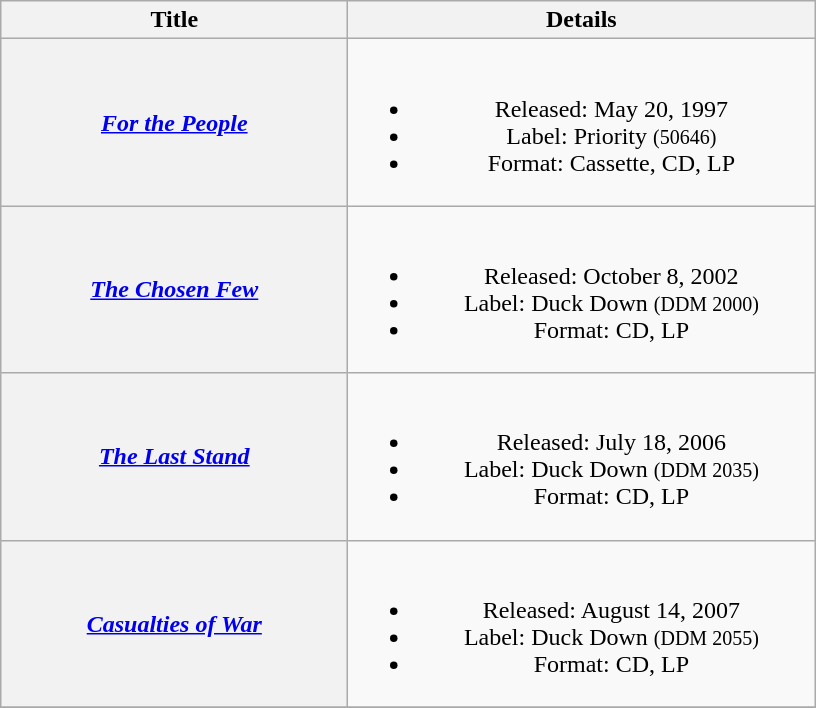<table class="wikitable plainrowheaders" style="text-align:center;">
<tr>
<th scope="col" style="width:14em;">Title</th>
<th scope="col" style="width:19em;">Details</th>
</tr>
<tr>
<th scope="row"><em><a href='#'>For the People</a></em></th>
<td><br><ul><li>Released: May 20, 1997</li><li>Label: Priority <small>(50646)</small></li><li>Format: Cassette, CD, LP</li></ul></td>
</tr>
<tr>
<th scope="row"><em><a href='#'>The Chosen Few</a></em></th>
<td><br><ul><li>Released: October 8, 2002</li><li>Label: Duck Down <small>(DDM 2000)</small></li><li>Format: CD, LP</li></ul></td>
</tr>
<tr>
<th scope="row"><em><a href='#'>The Last Stand</a></em></th>
<td><br><ul><li>Released: July 18, 2006</li><li>Label: Duck Down <small>(DDM 2035)</small></li><li>Format: CD, LP</li></ul></td>
</tr>
<tr>
<th scope="row"><em><a href='#'>Casualties of War</a></em></th>
<td><br><ul><li>Released: August 14, 2007</li><li>Label: Duck Down <small>(DDM 2055)</small></li><li>Format: CD, LP</li></ul></td>
</tr>
<tr>
</tr>
</table>
